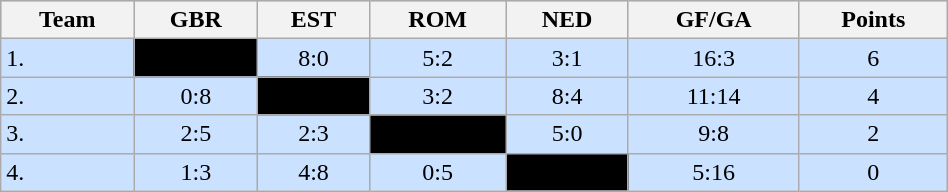<table class="wikitable" bgcolor="#EFEFFF" width="50%">
<tr bgcolor="#BCD2EE">
<th>Team</th>
<th>GBR</th>
<th>EST</th>
<th>ROM</th>
<th>NED</th>
<th>GF/GA</th>
<th>Points</th>
</tr>
<tr bgcolor="#CAE1FF" align="center">
<td align="left">1. </td>
<td style="background:#000000;"></td>
<td>8:0</td>
<td>5:2</td>
<td>3:1</td>
<td>16:3</td>
<td>6</td>
</tr>
<tr bgcolor="#CAE1FF" align="center">
<td align="left">2. </td>
<td>0:8</td>
<td style="background:#000000;"></td>
<td>3:2</td>
<td>8:4</td>
<td>11:14</td>
<td>4</td>
</tr>
<tr bgcolor="#CAE1FF" align="center">
<td align="left">3. </td>
<td>2:5</td>
<td>2:3</td>
<td style="background:#000000;"></td>
<td>5:0</td>
<td>9:8</td>
<td>2</td>
</tr>
<tr bgcolor="#CAE1FF" align="center">
<td align="left">4. </td>
<td>1:3</td>
<td>4:8</td>
<td>0:5</td>
<td style="background:#000000;"></td>
<td>5:16</td>
<td>0</td>
</tr>
</table>
